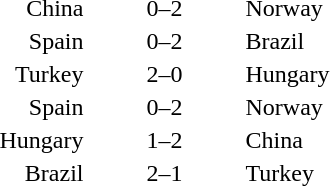<table style="text-align:center">
<tr>
<th width=200></th>
<th width=100></th>
<th width=200></th>
</tr>
<tr>
<td align=right>China</td>
<td>0–2</td>
<td align=left>Norway</td>
</tr>
<tr>
<td align=right>Spain</td>
<td>0–2</td>
<td align=left>Brazil</td>
</tr>
<tr>
<td align=right>Turkey</td>
<td>2–0</td>
<td align=left>Hungary</td>
</tr>
<tr>
<td align=right>Spain</td>
<td>0–2</td>
<td align=left>Norway</td>
</tr>
<tr>
<td align=right>Hungary</td>
<td>1–2</td>
<td align=left>China</td>
</tr>
<tr>
<td align=right>Brazil</td>
<td>2–1</td>
<td align=left>Turkey</td>
</tr>
<tr>
</tr>
</table>
